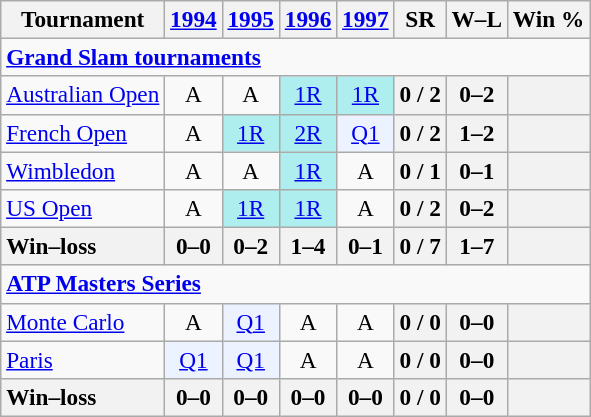<table class=wikitable style=text-align:center;font-size:97%>
<tr>
<th>Tournament</th>
<th><a href='#'>1994</a></th>
<th><a href='#'>1995</a></th>
<th><a href='#'>1996</a></th>
<th><a href='#'>1997</a></th>
<th>SR</th>
<th>W–L</th>
<th>Win %</th>
</tr>
<tr>
<td colspan=23 align=left><strong><a href='#'>Grand Slam tournaments</a></strong></td>
</tr>
<tr>
<td align=left><a href='#'>Australian Open</a></td>
<td>A</td>
<td>A</td>
<td bgcolor=afeeee><a href='#'>1R</a></td>
<td bgcolor=afeeee><a href='#'>1R</a></td>
<th>0 / 2</th>
<th>0–2</th>
<th></th>
</tr>
<tr>
<td align=left><a href='#'>French Open</a></td>
<td>A</td>
<td bgcolor=afeeee><a href='#'>1R</a></td>
<td bgcolor=afeeee><a href='#'>2R</a></td>
<td bgcolor=ecf2ff><a href='#'>Q1</a></td>
<th>0 / 2</th>
<th>1–2</th>
<th></th>
</tr>
<tr>
<td align=left><a href='#'>Wimbledon</a></td>
<td>A</td>
<td>A</td>
<td bgcolor=afeeee><a href='#'>1R</a></td>
<td>A</td>
<th>0 / 1</th>
<th>0–1</th>
<th></th>
</tr>
<tr>
<td align=left><a href='#'>US Open</a></td>
<td>A</td>
<td bgcolor=afeeee><a href='#'>1R</a></td>
<td bgcolor=afeeee><a href='#'>1R</a></td>
<td>A</td>
<th>0 / 2</th>
<th>0–2</th>
<th></th>
</tr>
<tr>
<th style=text-align:left>Win–loss</th>
<th>0–0</th>
<th>0–2</th>
<th>1–4</th>
<th>0–1</th>
<th>0 / 7</th>
<th>1–7</th>
<th></th>
</tr>
<tr>
<td colspan=23 align=left><strong><a href='#'>ATP Masters Series</a></strong></td>
</tr>
<tr>
<td align=left><a href='#'>Monte Carlo</a></td>
<td>A</td>
<td bgcolor=ecf2ff><a href='#'>Q1</a></td>
<td>A</td>
<td>A</td>
<th>0 / 0</th>
<th>0–0</th>
<th></th>
</tr>
<tr>
<td align=left><a href='#'>Paris</a></td>
<td bgcolor=ecf2ff><a href='#'>Q1</a></td>
<td bgcolor=ecf2ff><a href='#'>Q1</a></td>
<td>A</td>
<td>A</td>
<th>0 / 0</th>
<th>0–0</th>
<th></th>
</tr>
<tr>
<th style=text-align:left>Win–loss</th>
<th>0–0</th>
<th>0–0</th>
<th>0–0</th>
<th>0–0</th>
<th>0 / 0</th>
<th>0–0</th>
<th></th>
</tr>
</table>
